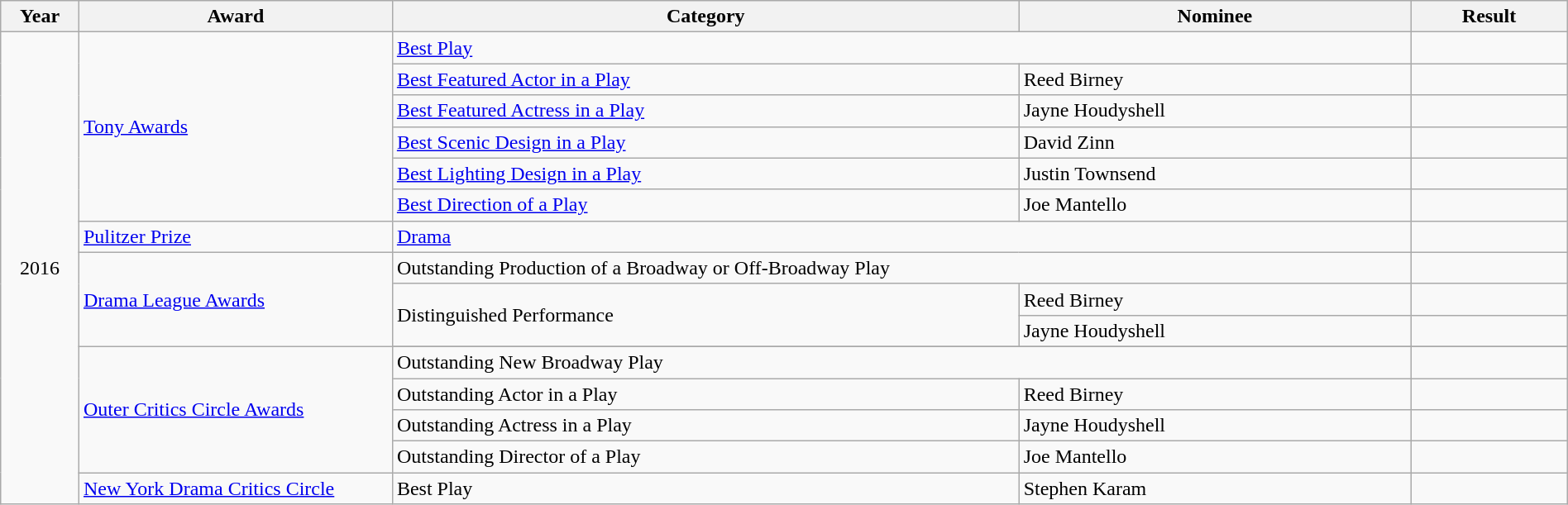<table class="wikitable" style="width:100%;">
<tr>
<th style="width:5%;">Year</th>
<th style="width:20%;">Award</th>
<th style="width:40%;">Category</th>
<th style="width:25%;">Nominee</th>
<th style="width:10%;">Result</th>
</tr>
<tr>
<td rowspan="30" style="text-align:center;">2016</td>
<td rowspan="6"><a href='#'>Tony Awards</a></td>
<td colspan="2"><a href='#'>Best Play</a></td>
<td></td>
</tr>
<tr>
<td><a href='#'>Best Featured Actor in a Play</a></td>
<td>Reed Birney</td>
<td></td>
</tr>
<tr>
<td><a href='#'>Best Featured Actress in a Play</a></td>
<td>Jayne Houdyshell</td>
<td></td>
</tr>
<tr>
<td><a href='#'>Best Scenic Design in a Play</a></td>
<td>David Zinn</td>
<td></td>
</tr>
<tr>
<td><a href='#'>Best Lighting Design in a Play</a></td>
<td>Justin Townsend</td>
<td></td>
</tr>
<tr>
<td><a href='#'>Best Direction of a Play</a></td>
<td>Joe Mantello</td>
<td></td>
</tr>
<tr>
<td><a href='#'>Pulitzer Prize</a></td>
<td colspan="2"><a href='#'>Drama</a></td>
<td></td>
</tr>
<tr>
<td rowspan="3"><a href='#'>Drama League Awards</a></td>
<td colspan="2">Outstanding Production of a Broadway or Off-Broadway Play</td>
<td></td>
</tr>
<tr>
<td rowspan="2">Distinguished Performance</td>
<td>Reed Birney</td>
<td></td>
</tr>
<tr>
<td>Jayne Houdyshell</td>
<td></td>
</tr>
<tr>
<td rowspan="5"><a href='#'>Outer Critics Circle Awards</a></td>
</tr>
<tr>
<td colspan="2">Outstanding New Broadway Play</td>
<td></td>
</tr>
<tr>
<td>Outstanding Actor in a Play</td>
<td>Reed Birney</td>
<td></td>
</tr>
<tr>
<td>Outstanding Actress in a Play</td>
<td>Jayne Houdyshell</td>
<td></td>
</tr>
<tr>
<td>Outstanding Director of a Play</td>
<td>Joe Mantello</td>
<td></td>
</tr>
<tr>
<td><a href='#'>New York Drama Critics Circle</a></td>
<td>Best Play</td>
<td>Stephen Karam</td>
<td></td>
</tr>
</table>
